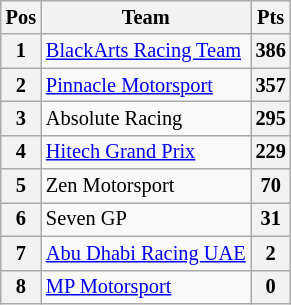<table class="wikitable" style="font-size: 85%; text-align: center;">
<tr valign="top">
<th valign="middle">Pos</th>
<th valign="middle">Team</th>
<th valign="middle">Pts</th>
</tr>
<tr>
<th>1</th>
<td align="left" nowrap> <a href='#'>BlackArts Racing Team</a></td>
<th>386</th>
</tr>
<tr>
<th>2</th>
<td align="left"> <a href='#'>Pinnacle Motorsport</a></td>
<th>357</th>
</tr>
<tr>
<th>3</th>
<td align="left"> Absolute Racing</td>
<th>295</th>
</tr>
<tr>
<th>4</th>
<td align="left"> <a href='#'>Hitech Grand Prix</a></td>
<th>229</th>
</tr>
<tr>
<th>5</th>
<td align="left"> Zen Motorsport</td>
<th>70</th>
</tr>
<tr>
<th>6</th>
<td align="left"> Seven GP</td>
<th>31</th>
</tr>
<tr>
<th>7</th>
<td align="left"nowrap> <a href='#'>Abu Dhabi Racing UAE</a></td>
<th>2</th>
</tr>
<tr>
<th>8</th>
<td align="left"> <a href='#'>MP Motorsport</a></td>
<th>0</th>
</tr>
</table>
